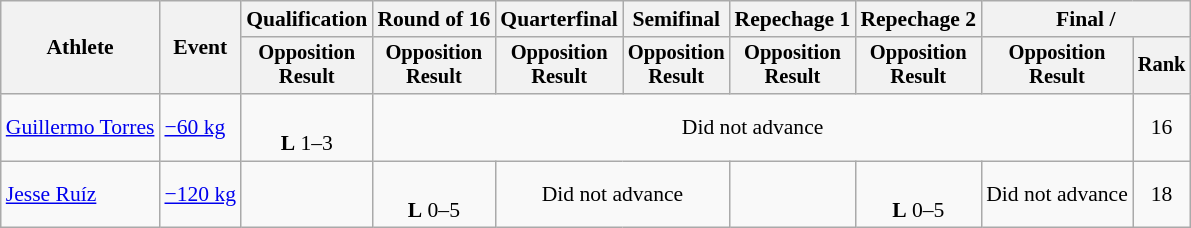<table class="wikitable" style="font-size:90%">
<tr>
<th rowspan="2">Athlete</th>
<th rowspan="2">Event</th>
<th>Qualification</th>
<th>Round of 16</th>
<th>Quarterfinal</th>
<th>Semifinal</th>
<th>Repechage 1</th>
<th>Repechage 2</th>
<th colspan=2>Final / </th>
</tr>
<tr style="font-size: 95%">
<th>Opposition<br>Result</th>
<th>Opposition<br>Result</th>
<th>Opposition<br>Result</th>
<th>Opposition<br>Result</th>
<th>Opposition<br>Result</th>
<th>Opposition<br>Result</th>
<th>Opposition<br>Result</th>
<th>Rank</th>
</tr>
<tr align=center>
<td align=left><a href='#'>Guillermo Torres</a></td>
<td align=left><a href='#'>−60 kg</a></td>
<td><br><strong>L</strong> 1–3 <sup></sup></td>
<td colspan=6>Did not advance</td>
<td>16</td>
</tr>
<tr align=center>
<td align=left><a href='#'>Jesse Ruíz</a></td>
<td align=left><a href='#'>−120 kg</a></td>
<td></td>
<td><br><strong>L</strong> 0–5 <sup></sup></td>
<td colspan=2>Did not advance</td>
<td></td>
<td><br><strong>L</strong> 0–5 <sup></sup></td>
<td>Did not advance</td>
<td>18</td>
</tr>
</table>
